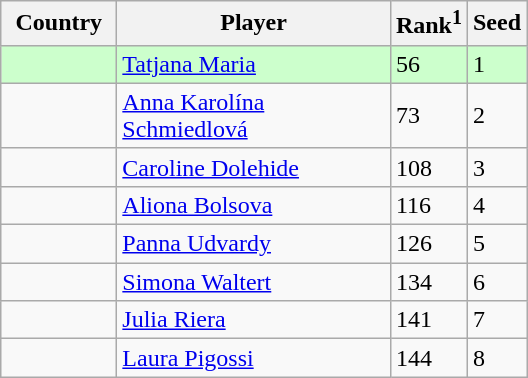<table class="sortable wikitable">
<tr>
<th width="70">Country</th>
<th width="175">Player</th>
<th>Rank<sup>1</sup></th>
<th>Seed</th>
</tr>
<tr style="background:#cfc;">
<td></td>
<td><a href='#'>Tatjana Maria</a></td>
<td>56</td>
<td>1</td>
</tr>
<tr>
<td></td>
<td><a href='#'>Anna Karolína Schmiedlová</a></td>
<td>73</td>
<td>2</td>
</tr>
<tr>
<td></td>
<td><a href='#'>Caroline Dolehide</a></td>
<td>108</td>
<td>3</td>
</tr>
<tr>
<td></td>
<td><a href='#'>Aliona Bolsova</a></td>
<td>116</td>
<td>4</td>
</tr>
<tr>
<td></td>
<td><a href='#'>Panna Udvardy</a></td>
<td>126</td>
<td>5</td>
</tr>
<tr>
<td></td>
<td><a href='#'>Simona Waltert</a></td>
<td>134</td>
<td>6</td>
</tr>
<tr>
<td></td>
<td><a href='#'>Julia Riera</a></td>
<td>141</td>
<td>7</td>
</tr>
<tr>
<td></td>
<td><a href='#'>Laura Pigossi</a></td>
<td>144</td>
<td>8</td>
</tr>
</table>
